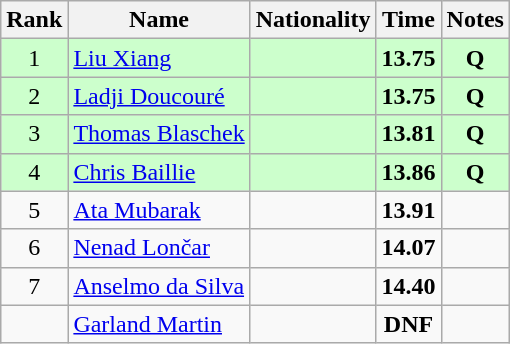<table class="wikitable sortable" style="text-align:center">
<tr>
<th>Rank</th>
<th>Name</th>
<th>Nationality</th>
<th>Time</th>
<th>Notes</th>
</tr>
<tr bgcolor=ccffcc>
<td>1</td>
<td align=left><a href='#'>Liu Xiang</a></td>
<td align=left></td>
<td><strong>13.75</strong></td>
<td><strong>Q</strong></td>
</tr>
<tr bgcolor=ccffcc>
<td>2</td>
<td align=left><a href='#'>Ladji Doucouré</a></td>
<td align=left></td>
<td><strong>13.75</strong></td>
<td><strong>Q</strong></td>
</tr>
<tr bgcolor=ccffcc>
<td>3</td>
<td align=left><a href='#'>Thomas Blaschek</a></td>
<td align=left></td>
<td><strong>13.81</strong></td>
<td><strong>Q</strong></td>
</tr>
<tr bgcolor=ccffcc>
<td>4</td>
<td align=left><a href='#'>Chris Baillie</a></td>
<td align=left></td>
<td><strong>13.86</strong></td>
<td><strong>Q</strong></td>
</tr>
<tr>
<td>5</td>
<td align=left><a href='#'>Ata Mubarak</a></td>
<td align=left></td>
<td><strong>13.91</strong></td>
<td></td>
</tr>
<tr>
<td>6</td>
<td align=left><a href='#'>Nenad Lončar</a></td>
<td align=left></td>
<td><strong>14.07</strong></td>
<td></td>
</tr>
<tr>
<td>7</td>
<td align=left><a href='#'>Anselmo da Silva</a></td>
<td align=left></td>
<td><strong>14.40</strong></td>
<td></td>
</tr>
<tr>
<td></td>
<td align=left><a href='#'>Garland Martin</a></td>
<td align=left></td>
<td><strong>DNF</strong></td>
<td></td>
</tr>
</table>
